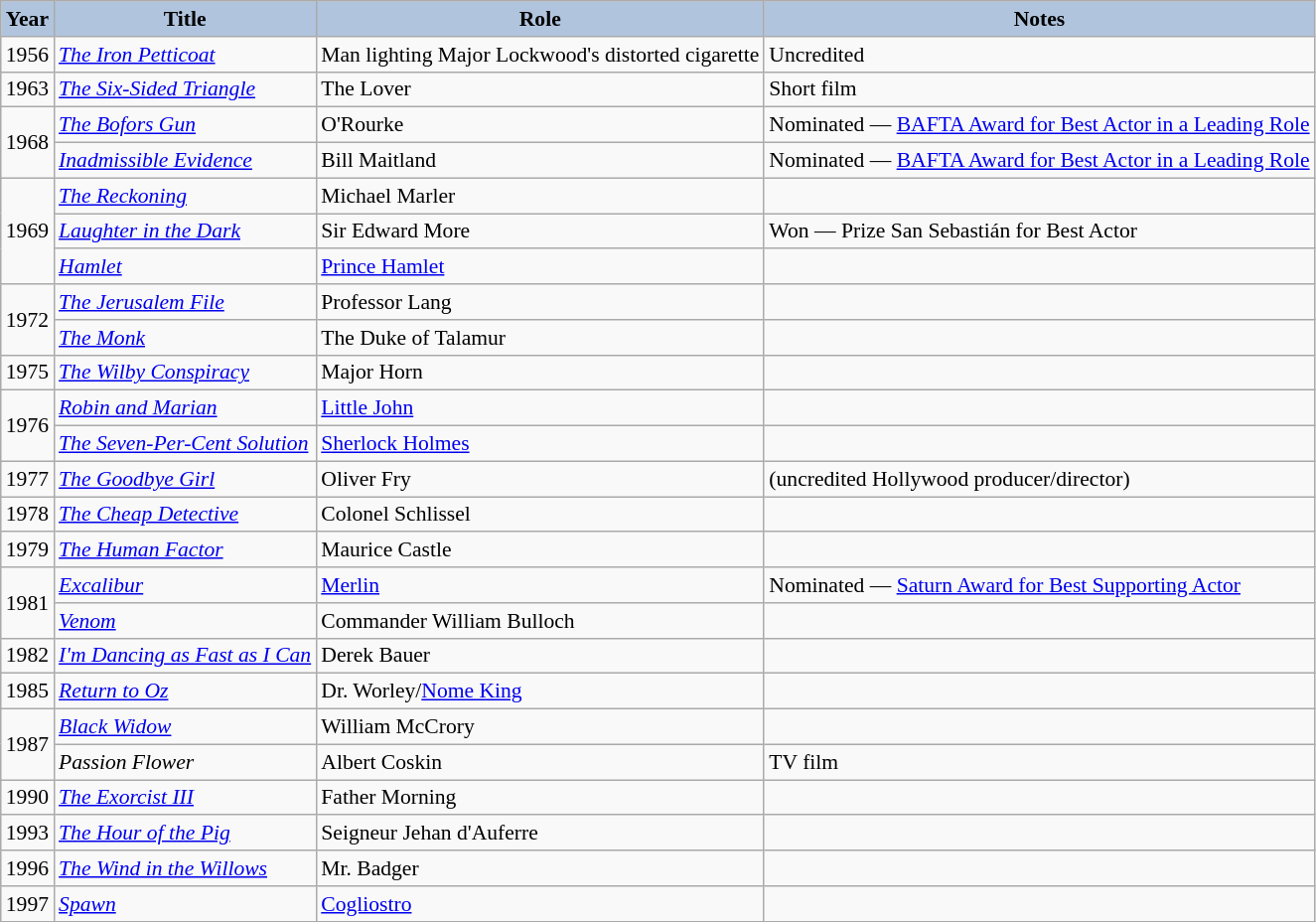<table class="wikitable" style="font-size:90%">
<tr style="text-align:center;">
<th style="background:#B0C4DE;">Year</th>
<th style="background:#B0C4DE;">Title</th>
<th style="background:#B0C4DE;">Role</th>
<th style="background:#B0C4DE;">Notes</th>
</tr>
<tr>
<td>1956</td>
<td><em><a href='#'>The Iron Petticoat</a></em></td>
<td>Man lighting Major Lockwood's distorted cigarette</td>
<td>Uncredited</td>
</tr>
<tr>
<td>1963</td>
<td><em><a href='#'>The Six-Sided Triangle</a></em></td>
<td>The Lover</td>
<td>Short film</td>
</tr>
<tr>
<td rowspan=2>1968</td>
<td><em><a href='#'>The Bofors Gun</a></em></td>
<td>O'Rourke</td>
<td>Nominated — <a href='#'>BAFTA Award for Best Actor in a Leading Role</a></td>
</tr>
<tr>
<td><em><a href='#'>Inadmissible Evidence</a></em></td>
<td>Bill Maitland</td>
<td>Nominated — <a href='#'>BAFTA Award for Best Actor in a Leading Role</a></td>
</tr>
<tr>
<td rowspan=3>1969</td>
<td><em><a href='#'>The Reckoning</a></em></td>
<td>Michael Marler</td>
<td></td>
</tr>
<tr>
<td><em><a href='#'>Laughter in the Dark</a></em></td>
<td>Sir Edward More</td>
<td>Won — Prize San Sebastián for Best Actor</td>
</tr>
<tr>
<td><em><a href='#'>Hamlet</a></em></td>
<td><a href='#'>Prince Hamlet</a></td>
<td></td>
</tr>
<tr>
<td rowspan=2>1972</td>
<td><em><a href='#'>The Jerusalem File</a></em></td>
<td>Professor Lang</td>
<td></td>
</tr>
<tr>
<td><em><a href='#'>The Monk</a></em></td>
<td>The Duke of Talamur</td>
<td></td>
</tr>
<tr>
<td>1975</td>
<td><em><a href='#'>The Wilby Conspiracy</a></em></td>
<td>Major Horn</td>
<td></td>
</tr>
<tr>
<td rowspan=2>1976</td>
<td><em><a href='#'>Robin and Marian</a></em></td>
<td><a href='#'>Little John</a></td>
<td></td>
</tr>
<tr>
<td><em><a href='#'>The Seven-Per-Cent Solution</a></em></td>
<td><a href='#'>Sherlock Holmes</a></td>
<td></td>
</tr>
<tr>
<td>1977</td>
<td><em><a href='#'>The Goodbye Girl</a></em></td>
<td>Oliver Fry</td>
<td>(uncredited Hollywood producer/director)</td>
</tr>
<tr>
<td>1978</td>
<td><em><a href='#'>The Cheap Detective</a></em></td>
<td>Colonel Schlissel</td>
<td></td>
</tr>
<tr>
<td>1979</td>
<td><em><a href='#'>The Human Factor</a></em></td>
<td>Maurice Castle</td>
<td></td>
</tr>
<tr>
<td rowspan=2>1981</td>
<td><em><a href='#'>Excalibur</a></em></td>
<td><a href='#'>Merlin</a></td>
<td>Nominated — <a href='#'>Saturn Award for Best Supporting Actor</a></td>
</tr>
<tr>
<td><em><a href='#'>Venom</a></em></td>
<td>Commander William Bulloch</td>
<td></td>
</tr>
<tr>
<td>1982</td>
<td><em><a href='#'>I'm Dancing as Fast as I Can</a></em></td>
<td>Derek Bauer</td>
<td></td>
</tr>
<tr>
<td>1985</td>
<td><em><a href='#'>Return to Oz</a></em></td>
<td>Dr. Worley/<a href='#'>Nome King</a></td>
<td></td>
</tr>
<tr>
<td rowspan=2>1987</td>
<td><em><a href='#'>Black Widow</a></em></td>
<td>William McCrory</td>
<td></td>
</tr>
<tr>
<td><em>Passion Flower</em></td>
<td>Albert Coskin</td>
<td>TV film</td>
</tr>
<tr>
<td>1990</td>
<td><em><a href='#'>The Exorcist III</a></em></td>
<td>Father Morning</td>
<td></td>
</tr>
<tr>
<td>1993</td>
<td><em><a href='#'>The Hour of the Pig</a></em></td>
<td>Seigneur Jehan d'Auferre</td>
<td></td>
</tr>
<tr>
<td>1996</td>
<td><em><a href='#'>The Wind in the Willows</a></em></td>
<td>Mr. Badger</td>
<td></td>
</tr>
<tr>
<td>1997</td>
<td><em><a href='#'>Spawn</a></em></td>
<td><a href='#'>Cogliostro</a></td>
<td></td>
</tr>
<tr>
</tr>
</table>
